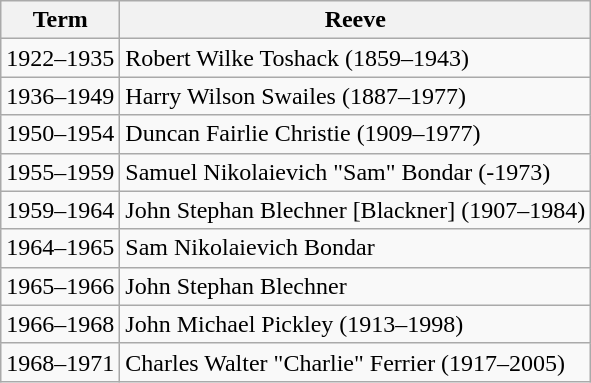<table class="wikitable">
<tr>
<th>Term</th>
<th>Reeve</th>
</tr>
<tr>
<td>1922–1935</td>
<td>Robert Wilke Toshack (1859–1943)</td>
</tr>
<tr>
<td>1936–1949</td>
<td>Harry Wilson Swailes (1887–1977)</td>
</tr>
<tr>
<td>1950–1954</td>
<td>Duncan Fairlie Christie (1909–1977)</td>
</tr>
<tr>
<td>1955–1959</td>
<td>Samuel Nikolaievich "Sam" Bondar (-1973)</td>
</tr>
<tr>
<td>1959–1964</td>
<td>John Stephan Blechner [Blackner] (1907–1984)</td>
</tr>
<tr>
<td>1964–1965</td>
<td>Sam Nikolaievich Bondar</td>
</tr>
<tr>
<td>1965–1966</td>
<td>John Stephan Blechner</td>
</tr>
<tr>
<td>1966–1968</td>
<td>John Michael Pickley (1913–1998)</td>
</tr>
<tr>
<td>1968–1971</td>
<td>Charles Walter "Charlie" Ferrier (1917–2005)</td>
</tr>
</table>
